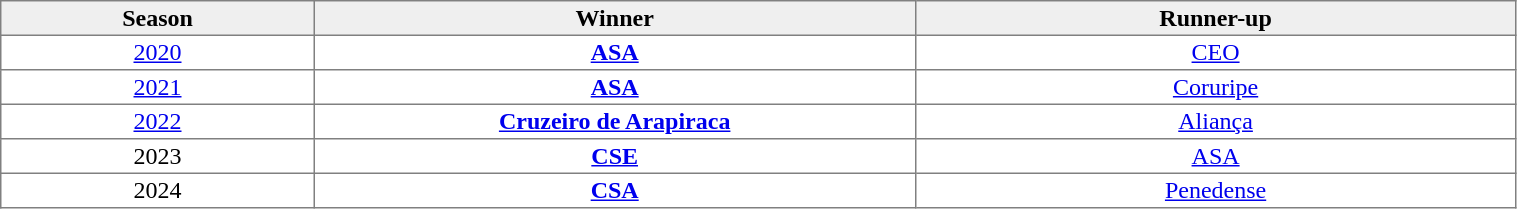<table class="toccolours" border="1" cellpadding="2" style="border-collapse: collapse; text-align: center; width: 80%; margin: 2 auto;">
<tr style="background: #efefef;">
<th width="12%">Season</th>
<th width="23%">Winner</th>
<th width="23%">Runner-up</th>
</tr>
<tr>
<td><a href='#'>2020</a></td>
<td><strong><a href='#'>ASA</a></strong></td>
<td><a href='#'>CEO</a></td>
</tr>
<tr>
<td><a href='#'>2021</a></td>
<td><strong><a href='#'>ASA</a></strong></td>
<td><a href='#'>Coruripe</a></td>
</tr>
<tr>
<td><a href='#'>2022</a></td>
<td><strong><a href='#'>Cruzeiro de Arapiraca</a></strong></td>
<td><a href='#'>Aliança</a></td>
</tr>
<tr>
<td>2023</td>
<td><strong><a href='#'>CSE</a></strong></td>
<td><a href='#'>ASA</a></td>
</tr>
<tr>
<td>2024</td>
<td><strong><a href='#'>CSA</a></strong></td>
<td><a href='#'>Penedense</a></td>
</tr>
</table>
